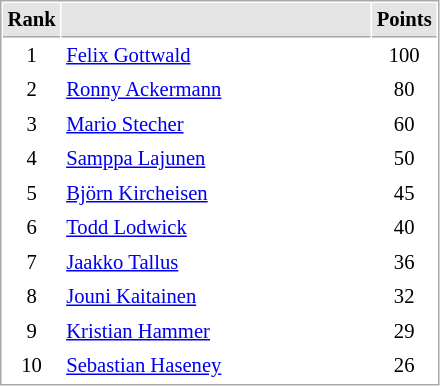<table cellspacing="1" cellpadding="3" style="border:1px solid #AAAAAA;font-size:86%">
<tr bgcolor="#E4E4E4">
<th style="border-bottom:1px solid #AAAAAA" width=10>Rank</th>
<th style="border-bottom:1px solid #AAAAAA" width=200></th>
<th style="border-bottom:1px solid #AAAAAA" width=20>Points</th>
</tr>
<tr align="center">
<td>1</td>
<td align="left"> <a href='#'>Felix Gottwald</a></td>
<td>100</td>
</tr>
<tr align="center">
<td>2</td>
<td align="left"> <a href='#'>Ronny Ackermann</a></td>
<td>80</td>
</tr>
<tr align="center">
<td>3</td>
<td align="left"> <a href='#'>Mario Stecher</a></td>
<td>60</td>
</tr>
<tr align="center">
<td>4</td>
<td align="left"> <a href='#'>Samppa Lajunen</a></td>
<td>50</td>
</tr>
<tr align="center">
<td>5</td>
<td align="left"> <a href='#'>Björn Kircheisen</a></td>
<td>45</td>
</tr>
<tr align="center">
<td>6</td>
<td align="left"> <a href='#'>Todd Lodwick</a></td>
<td>40</td>
</tr>
<tr align="center">
<td>7</td>
<td align="left"> <a href='#'>Jaakko Tallus</a></td>
<td>36</td>
</tr>
<tr align="center">
<td>8</td>
<td align="left"> <a href='#'>Jouni Kaitainen</a></td>
<td>32</td>
</tr>
<tr align="center">
<td>9</td>
<td align="left"> <a href='#'>Kristian Hammer</a></td>
<td>29</td>
</tr>
<tr align="center">
<td>10</td>
<td align="left"> <a href='#'>Sebastian Haseney</a></td>
<td>26</td>
</tr>
</table>
